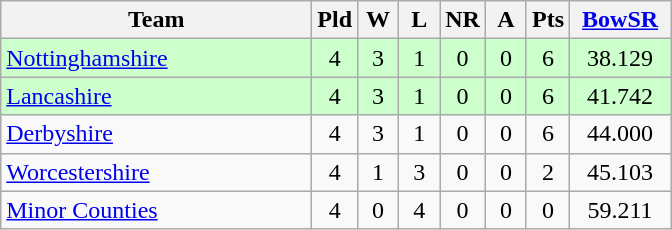<table class="wikitable" style="text-align: center;">
<tr>
<th width=200>Team</th>
<th width=20>Pld</th>
<th width=20>W</th>
<th width=20>L</th>
<th width=20>NR</th>
<th width=20>A</th>
<th width=20>Pts</th>
<th width=60><a href='#'>BowSR</a></th>
</tr>
<tr bgcolor="#ccffcc">
<td align=left><a href='#'>Nottinghamshire</a></td>
<td>4</td>
<td>3</td>
<td>1</td>
<td>0</td>
<td>0</td>
<td>6</td>
<td>38.129</td>
</tr>
<tr bgcolor="#ccffcc">
<td align=left><a href='#'>Lancashire</a></td>
<td>4</td>
<td>3</td>
<td>1</td>
<td>0</td>
<td>0</td>
<td>6</td>
<td>41.742</td>
</tr>
<tr>
<td align=left><a href='#'>Derbyshire</a></td>
<td>4</td>
<td>3</td>
<td>1</td>
<td>0</td>
<td>0</td>
<td>6</td>
<td>44.000</td>
</tr>
<tr>
<td align=left><a href='#'>Worcestershire</a></td>
<td>4</td>
<td>1</td>
<td>3</td>
<td>0</td>
<td>0</td>
<td>2</td>
<td>45.103</td>
</tr>
<tr>
<td align=left><a href='#'>Minor Counties</a></td>
<td>4</td>
<td>0</td>
<td>4</td>
<td>0</td>
<td>0</td>
<td>0</td>
<td>59.211</td>
</tr>
</table>
